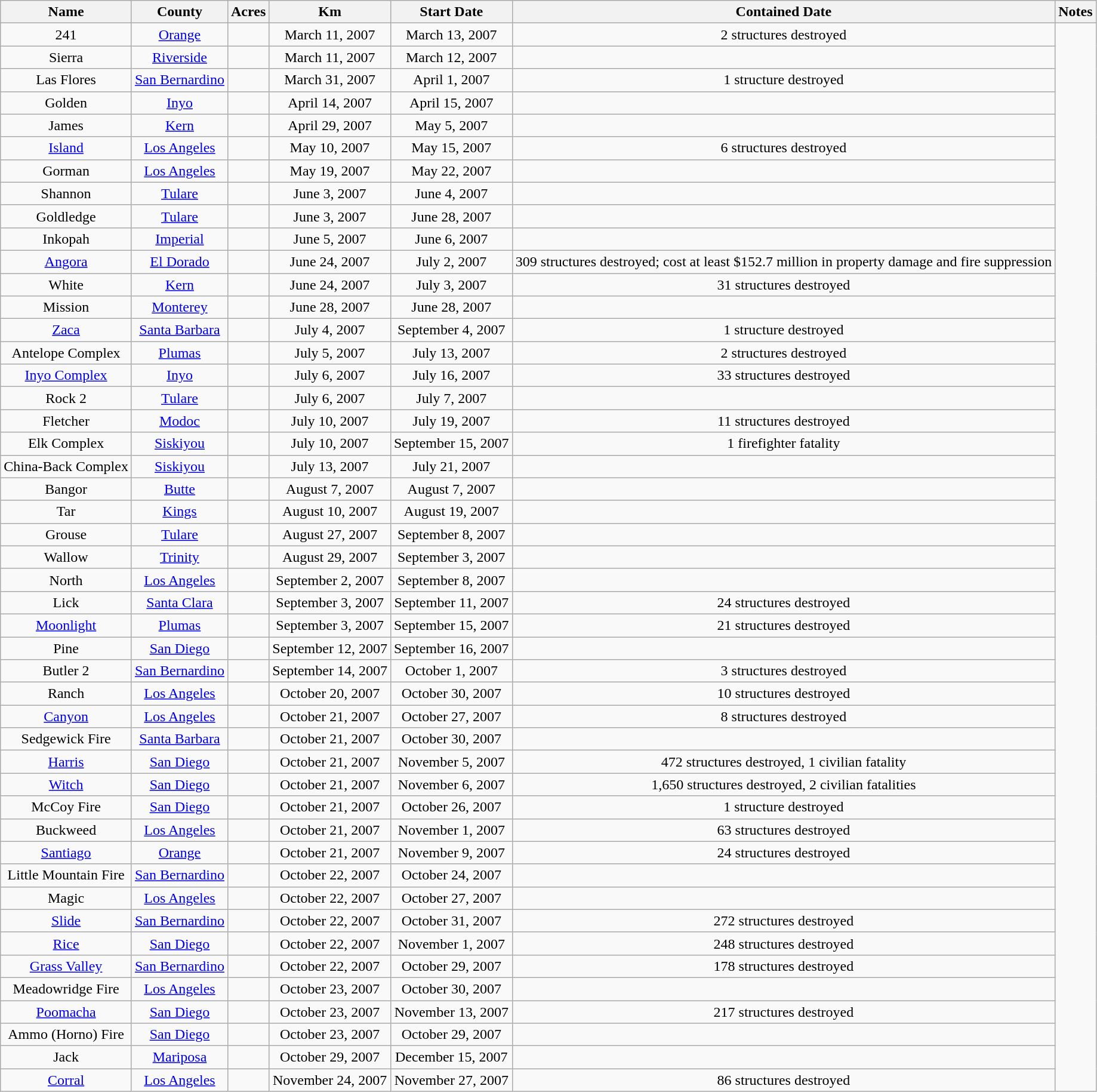<table class="wikitable sortable" style="text-align:center;">
<tr>
<th>Name</th>
<th>County</th>
<th>Acres</th>
<th>Km</th>
<th>Start Date</th>
<th>Contained Date</th>
<th>Notes</th>
</tr>
<tr>
<td>241</td>
<td><a href='#'>Orange</a></td>
<td></td>
<td>March 11, 2007</td>
<td>March 13, 2007</td>
<td>2 structures destroyed</td>
</tr>
<tr>
<td>Sierra</td>
<td><a href='#'>Riverside</a></td>
<td></td>
<td>March 11, 2007</td>
<td>March 12, 2007</td>
<td></td>
</tr>
<tr>
<td>Las Flores</td>
<td><a href='#'>San Bernardino</a></td>
<td></td>
<td>March 31, 2007</td>
<td>April 1, 2007</td>
<td>1 structure destroyed</td>
</tr>
<tr>
<td>Golden</td>
<td><a href='#'>Inyo</a></td>
<td></td>
<td>April 14, 2007</td>
<td>April 15, 2007</td>
<td></td>
</tr>
<tr>
<td>James</td>
<td><a href='#'>Kern</a></td>
<td></td>
<td>April 29, 2007</td>
<td>May 5, 2007</td>
<td></td>
</tr>
<tr>
<td><a href='#'>Island</a></td>
<td><a href='#'>Los Angeles</a></td>
<td></td>
<td>May 10, 2007</td>
<td>May 15, 2007</td>
<td>6 structures destroyed</td>
</tr>
<tr>
<td>Gorman</td>
<td><a href='#'>Los Angeles</a></td>
<td></td>
<td>May 19, 2007</td>
<td>May 22, 2007</td>
<td></td>
</tr>
<tr>
<td>Shannon</td>
<td><a href='#'>Tulare</a></td>
<td></td>
<td>June 3, 2007</td>
<td>June 4, 2007</td>
<td></td>
</tr>
<tr>
<td>Goldledge</td>
<td><a href='#'>Tulare</a></td>
<td></td>
<td>June 3, 2007</td>
<td>June 28, 2007</td>
<td></td>
</tr>
<tr>
<td>Inkopah</td>
<td><a href='#'>Imperial</a></td>
<td></td>
<td>June 5, 2007</td>
<td>June 6, 2007</td>
<td></td>
</tr>
<tr>
<td><a href='#'>Angora</a></td>
<td><a href='#'>El Dorado</a></td>
<td></td>
<td>June 24, 2007</td>
<td>July 2, 2007</td>
<td>309 structures destroyed; cost at least $152.7 million in property damage and fire suppression</td>
</tr>
<tr>
<td>White</td>
<td><a href='#'>Kern</a></td>
<td></td>
<td>June 24, 2007</td>
<td>July 3, 2007</td>
<td>31 structures destroyed</td>
</tr>
<tr>
<td>Mission</td>
<td><a href='#'>Monterey</a></td>
<td></td>
<td>June 28, 2007</td>
<td>June 28, 2007</td>
<td></td>
</tr>
<tr>
<td><a href='#'>Zaca</a></td>
<td><a href='#'>Santa Barbara</a></td>
<td></td>
<td>July 4, 2007</td>
<td>September 4, 2007</td>
<td>1 structure destroyed</td>
</tr>
<tr>
<td>Antelope Complex</td>
<td><a href='#'>Plumas</a></td>
<td></td>
<td>July 5, 2007</td>
<td>July 13, 2007</td>
<td>2 structures destroyed</td>
</tr>
<tr>
<td><a href='#'>Inyo Complex</a></td>
<td><a href='#'>Inyo</a></td>
<td></td>
<td>July 6, 2007</td>
<td>July 16, 2007</td>
<td>33 structures destroyed</td>
</tr>
<tr>
<td>Rock 2</td>
<td><a href='#'>Tulare</a></td>
<td></td>
<td>July 6, 2007</td>
<td>July 7, 2007</td>
<td></td>
</tr>
<tr>
<td>Fletcher</td>
<td><a href='#'>Modoc</a></td>
<td></td>
<td>July 10, 2007</td>
<td>July 19, 2007</td>
<td>11 structures destroyed</td>
</tr>
<tr>
<td>Elk Complex</td>
<td><a href='#'>Siskiyou</a></td>
<td></td>
<td>July 10, 2007</td>
<td>September 15, 2007</td>
<td>1 firefighter fatality</td>
</tr>
<tr>
<td>China-Back Complex</td>
<td><a href='#'>Siskiyou</a></td>
<td></td>
<td>July 13, 2007</td>
<td>July 21, 2007</td>
<td></td>
</tr>
<tr>
<td>Bangor</td>
<td><a href='#'>Butte</a></td>
<td></td>
<td>August 7, 2007</td>
<td>August 7, 2007</td>
<td></td>
</tr>
<tr>
<td>Tar</td>
<td><a href='#'>Kings</a></td>
<td></td>
<td>August 10, 2007</td>
<td>August 19, 2007</td>
<td></td>
</tr>
<tr>
<td>Grouse</td>
<td><a href='#'>Tulare</a></td>
<td></td>
<td>August 27, 2007</td>
<td>September 8, 2007</td>
<td></td>
</tr>
<tr>
<td>Wallow</td>
<td><a href='#'>Trinity</a></td>
<td></td>
<td>August 29, 2007</td>
<td>September 3, 2007</td>
<td></td>
</tr>
<tr>
<td>North</td>
<td><a href='#'>Los Angeles</a></td>
<td></td>
<td>September 2, 2007</td>
<td>September 8, 2007</td>
<td></td>
</tr>
<tr>
<td>Lick</td>
<td><a href='#'>Santa Clara</a></td>
<td></td>
<td>September 3, 2007</td>
<td>September 11, 2007</td>
<td>24 structures destroyed</td>
</tr>
<tr>
<td><a href='#'>Moonlight</a></td>
<td><a href='#'>Plumas</a></td>
<td></td>
<td>September 3, 2007</td>
<td>September 15, 2007</td>
<td>21 structures destroyed</td>
</tr>
<tr>
<td>Pine</td>
<td><a href='#'>San Diego</a></td>
<td></td>
<td>September 12, 2007</td>
<td>September 16, 2007</td>
<td></td>
</tr>
<tr>
<td>Butler 2</td>
<td><a href='#'>San Bernardino</a></td>
<td></td>
<td>September 14, 2007</td>
<td>October 1, 2007</td>
<td>3 structures destroyed</td>
</tr>
<tr>
<td>Ranch</td>
<td><a href='#'>Los Angeles</a></td>
<td></td>
<td>October 20, 2007</td>
<td>October 30, 2007</td>
<td>10 structures destroyed</td>
</tr>
<tr>
<td><a href='#'>Canyon</a></td>
<td><a href='#'>Los Angeles</a></td>
<td></td>
<td>October 21, 2007</td>
<td>October 27, 2007</td>
<td>8 structures destroyed</td>
</tr>
<tr>
<td>Sedgewick Fire</td>
<td><a href='#'>Santa Barbara</a></td>
<td></td>
<td>October 21, 2007</td>
<td>October 30, 2007</td>
<td></td>
</tr>
<tr>
<td><a href='#'>Harris</a></td>
<td><a href='#'>San Diego</a></td>
<td></td>
<td>October 21, 2007</td>
<td>November 5, 2007</td>
<td>472 structures destroyed, 1 civilian fatality</td>
</tr>
<tr>
<td><a href='#'>Witch</a></td>
<td><a href='#'>San Diego</a></td>
<td></td>
<td>October 21, 2007</td>
<td>November 6, 2007</td>
<td>1,650 structures destroyed, 2 civilian fatalities</td>
</tr>
<tr>
<td>McCoy Fire</td>
<td><a href='#'>San Diego</a></td>
<td></td>
<td>October 21, 2007</td>
<td>October 26, 2007</td>
<td>1 structure destroyed</td>
</tr>
<tr>
<td>Buckweed</td>
<td><a href='#'>Los Angeles</a></td>
<td></td>
<td>October 21, 2007</td>
<td>November 1, 2007</td>
<td>63 structures destroyed</td>
</tr>
<tr>
<td><a href='#'>Santiago</a></td>
<td><a href='#'>Orange</a></td>
<td></td>
<td>October 21, 2007</td>
<td>November 9, 2007</td>
<td>24 structures destroyed</td>
</tr>
<tr>
<td>Little Mountain Fire</td>
<td><a href='#'>San Bernardino</a></td>
<td></td>
<td>October 22, 2007</td>
<td>October 24, 2007</td>
<td></td>
</tr>
<tr>
<td>Magic</td>
<td><a href='#'>Los Angeles</a></td>
<td></td>
<td>October 22, 2007</td>
<td>October 27, 2007</td>
<td></td>
</tr>
<tr>
<td><a href='#'>Slide</a></td>
<td><a href='#'>San Bernardino</a></td>
<td></td>
<td>October 22, 2007</td>
<td>October 31, 2007</td>
<td>272 structures destroyed</td>
</tr>
<tr>
<td><a href='#'>Rice</a></td>
<td><a href='#'>San Diego</a></td>
<td></td>
<td>October 22, 2007</td>
<td>November 1, 2007</td>
<td>248 structures destroyed</td>
</tr>
<tr>
<td><a href='#'>Grass Valley</a></td>
<td><a href='#'>San Bernardino</a></td>
<td></td>
<td>October 22, 2007</td>
<td>October 29, 2007</td>
<td>178 structures destroyed</td>
</tr>
<tr>
<td>Meadowridge Fire</td>
<td><a href='#'>Los Angeles</a></td>
<td></td>
<td>October 23, 2007</td>
<td>October 30, 2007</td>
<td></td>
</tr>
<tr>
<td><a href='#'>Poomacha</a></td>
<td><a href='#'>San Diego</a></td>
<td></td>
<td>October 23, 2007</td>
<td>November 13, 2007</td>
<td>217 structures destroyed</td>
</tr>
<tr>
<td>Ammo (Horno) Fire</td>
<td><a href='#'>San Diego</a></td>
<td></td>
<td>October 23, 2007</td>
<td>October 29, 2007</td>
<td></td>
</tr>
<tr>
<td>Jack</td>
<td><a href='#'>Mariposa</a></td>
<td></td>
<td>October 29, 2007</td>
<td>December 15, 2007</td>
<td></td>
</tr>
<tr>
<td><a href='#'>Corral</a></td>
<td><a href='#'>Los Angeles</a></td>
<td></td>
<td>November 24, 2007</td>
<td>November 27, 2007</td>
<td>86 structures destroyed</td>
</tr>
</table>
